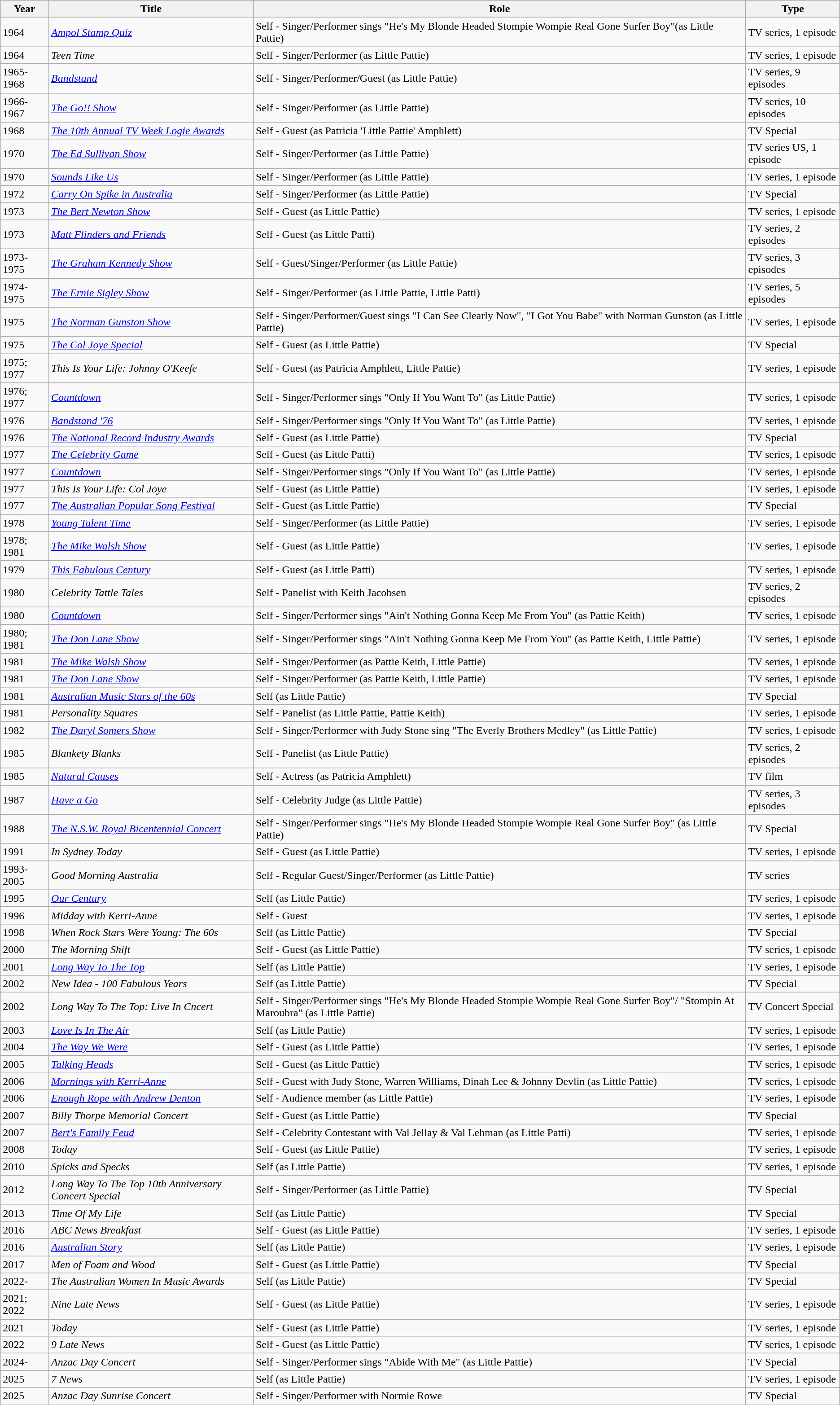<table class="wikitable">
<tr>
<th>Year</th>
<th>Title</th>
<th>Role</th>
<th>Type</th>
</tr>
<tr>
<td>1964</td>
<td><em><a href='#'>Ampol Stamp Quiz</a></em></td>
<td>Self - Singer/Performer sings "He's My Blonde Headed Stompie Wompie Real Gone Surfer Boy"(as Little Pattie)</td>
<td>TV series, 1 episode</td>
</tr>
<tr>
<td>1964</td>
<td><em>Teen Time</em></td>
<td>Self - Singer/Performer (as Little Pattie)</td>
<td>TV series, 1 episode</td>
</tr>
<tr>
<td>1965-1968</td>
<td><em><a href='#'>Bandstand</a></em></td>
<td>Self - Singer/Performer/Guest (as Little Pattie)</td>
<td>TV series, 9 episodes</td>
</tr>
<tr>
<td>1966-1967</td>
<td><em><a href='#'>The Go!! Show</a></em></td>
<td>Self - Singer/Performer (as Little Pattie)</td>
<td>TV series, 10 episodes</td>
</tr>
<tr>
<td>1968</td>
<td><em><a href='#'>The 10th Annual TV Week Logie Awards</a></em></td>
<td>Self - Guest (as Patricia 'Little Pattie' Amphlett)</td>
<td>TV Special</td>
</tr>
<tr>
<td>1970</td>
<td><em><a href='#'>The Ed Sullivan Show</a></em></td>
<td>Self - Singer/Performer (as Little Pattie)</td>
<td>TV series US, 1 episode</td>
</tr>
<tr>
<td>1970</td>
<td><em><a href='#'>Sounds Like Us</a></em></td>
<td>Self - Singer/Performer (as Little Pattie)</td>
<td>TV series, 1 episode</td>
</tr>
<tr>
<td>1972</td>
<td><em><a href='#'>Carry On Spike in Australia</a></em></td>
<td>Self - Singer/Performer (as Little Pattie)</td>
<td>TV Special</td>
</tr>
<tr>
<td>1973</td>
<td><em><a href='#'>The Bert Newton Show</a></em></td>
<td>Self - Guest (as Little Pattie)</td>
<td>TV series, 1 episode</td>
</tr>
<tr>
<td>1973</td>
<td><em><a href='#'>Matt Flinders and Friends</a></em></td>
<td>Self - Guest (as Little Patti)</td>
<td>TV series, 2 episodes</td>
</tr>
<tr>
<td>1973-1975</td>
<td><em><a href='#'>The Graham Kennedy Show</a></em></td>
<td>Self - Guest/Singer/Performer (as Little Pattie)</td>
<td>TV series, 3 episodes</td>
</tr>
<tr>
<td>1974-1975</td>
<td><em><a href='#'>The Ernie Sigley Show</a></em></td>
<td>Self - Singer/Performer (as Little Pattie, Little Patti)</td>
<td>TV series, 5 episodes</td>
</tr>
<tr>
<td>1975</td>
<td><em><a href='#'>The Norman Gunston Show</a></em></td>
<td>Self - Singer/Performer/Guest sings "I Can See Clearly Now", "I Got You Babe" with Norman Gunston (as Little Pattie)</td>
<td>TV series, 1 episode</td>
</tr>
<tr>
<td>1975</td>
<td><em><a href='#'>The Col Joye Special</a></em></td>
<td>Self - Guest (as Little Pattie)</td>
<td>TV Special</td>
</tr>
<tr>
<td>1975; 1977</td>
<td><em>This Is Your Life: Johnny O'Keefe</em></td>
<td>Self - Guest (as Patricia Amphlett, Little Pattie)</td>
<td>TV series, 1 episode</td>
</tr>
<tr>
<td>1976; 1977</td>
<td><em><a href='#'>Countdown</a></em></td>
<td>Self - Singer/Performer sings "Only If You Want To" (as Little Pattie)</td>
<td>TV series, 1 episode</td>
</tr>
<tr>
<td>1976</td>
<td><em><a href='#'>Bandstand '76</a></em></td>
<td>Self - Singer/Performer sings "Only If You Want To" (as Little Pattie)</td>
<td>TV series, 1 episode</td>
</tr>
<tr>
<td>1976</td>
<td><em><a href='#'>The National Record Industry Awards</a></em></td>
<td>Self - Guest (as Little Pattie)</td>
<td>TV Special</td>
</tr>
<tr>
<td>1977</td>
<td><em><a href='#'>The Celebrity Game</a></em></td>
<td>Self - Guest (as Little Patti)</td>
<td>TV series, 1 episode</td>
</tr>
<tr>
<td>1977</td>
<td><em><a href='#'>Countdown</a></em></td>
<td>Self - Singer/Performer sings "Only If You Want To" (as Little Pattie)</td>
<td>TV series, 1 episode</td>
</tr>
<tr>
<td>1977</td>
<td><em>This Is Your Life: Col Joye</em></td>
<td>Self - Guest (as Little Pattie)</td>
<td>TV series, 1 episode</td>
</tr>
<tr>
<td>1977</td>
<td><em><a href='#'>The Australian Popular Song Festival</a></em></td>
<td>Self - Guest (as Little Pattie)</td>
<td>TV Special</td>
</tr>
<tr>
<td>1978</td>
<td><em><a href='#'>Young Talent Time</a></em></td>
<td>Self - Singer/Performer (as Little Pattie)</td>
<td>TV series, 1 episode</td>
</tr>
<tr>
<td>1978; 1981</td>
<td><em><a href='#'>The Mike Walsh Show</a></em></td>
<td>Self - Guest (as Little Pattie)</td>
<td>TV series, 1 episode</td>
</tr>
<tr>
<td>1979</td>
<td><em><a href='#'>This Fabulous Century</a></em></td>
<td>Self - Guest (as Little Patti)</td>
<td>TV series, 1 episode</td>
</tr>
<tr>
<td>1980</td>
<td><em>Celebrity Tattle Tales</em></td>
<td>Self - Panelist with Keith Jacobsen</td>
<td>TV series, 2 episodes</td>
</tr>
<tr>
<td>1980</td>
<td><em><a href='#'>Countdown</a></em></td>
<td>Self - Singer/Performer sings "Ain't Nothing Gonna Keep Me From You" (as Pattie Keith)</td>
<td>TV series, 1 episode</td>
</tr>
<tr>
<td>1980; 1981</td>
<td><em><a href='#'>The Don Lane Show</a></em></td>
<td>Self - Singer/Performer sings "Ain't Nothing Gonna Keep Me From You" (as Pattie Keith, Little Pattie)</td>
<td>TV series, 1 episode</td>
</tr>
<tr>
<td>1981</td>
<td><em><a href='#'>The Mike Walsh Show</a></em></td>
<td>Self - Singer/Performer (as Pattie Keith, Little Pattie)</td>
<td>TV series, 1 episode</td>
</tr>
<tr>
<td>1981</td>
<td><em><a href='#'>The Don Lane Show</a></em></td>
<td>Self - Singer/Performer (as Pattie Keith, Little Pattie)</td>
<td>TV series, 1 episode</td>
</tr>
<tr>
<td>1981</td>
<td><em><a href='#'>Australian Music Stars of the 60s</a></em></td>
<td>Self (as Little Pattie)</td>
<td>TV Special</td>
</tr>
<tr>
<td>1981</td>
<td><em>Personality Squares</em></td>
<td>Self - Panelist (as Little Pattie, Pattie Keith)</td>
<td>TV series, 1 episode</td>
</tr>
<tr>
<td>1982</td>
<td><em><a href='#'>The Daryl Somers Show</a></em></td>
<td>Self - Singer/Performer with Judy Stone sing "The Everly Brothers Medley" (as Little Pattie)</td>
<td>TV series, 1 episode</td>
</tr>
<tr>
<td>1985</td>
<td><em>Blankety Blanks</em></td>
<td>Self - Panelist (as Little Pattie)</td>
<td>TV series, 2 episodes</td>
</tr>
<tr>
<td>1985</td>
<td><em><a href='#'>Natural Causes</a></em></td>
<td>Self - Actress (as Patricia Amphlett)</td>
<td>TV film</td>
</tr>
<tr>
<td>1987</td>
<td><em><a href='#'>Have a Go</a></em></td>
<td>Self - Celebrity Judge (as Little Pattie)</td>
<td>TV series, 3 episodes</td>
</tr>
<tr>
<td>1988</td>
<td><em><a href='#'>The N.S.W. Royal Bicentennial Concert</a></em></td>
<td>Self - Singer/Performer sings "He's My Blonde Headed Stompie Wompie Real Gone Surfer Boy" (as Little Pattie)</td>
<td>TV Special</td>
</tr>
<tr>
<td>1991</td>
<td><em>In Sydney Today</em></td>
<td>Self - Guest (as Little Pattie)</td>
<td>TV series, 1 episode</td>
</tr>
<tr>
<td>1993-2005</td>
<td><em>Good Morning Australia</em></td>
<td>Self - Regular Guest/Singer/Performer (as Little Pattie)</td>
<td>TV series</td>
</tr>
<tr>
<td>1995</td>
<td><em><a href='#'>Our Century</a></em></td>
<td>Self (as Little Pattie)</td>
<td>TV series, 1 episode</td>
</tr>
<tr>
<td>1996</td>
<td><em>Midday with Kerri-Anne</em></td>
<td>Self - Guest</td>
<td>TV series, 1 episode</td>
</tr>
<tr>
<td>1998</td>
<td><em>When Rock Stars Were Young: The 60s</em></td>
<td>Self (as Little Pattie)</td>
<td>TV Special</td>
</tr>
<tr>
<td>2000</td>
<td><em>The Morning Shift</em></td>
<td>Self - Guest (as Little Pattie)</td>
<td>TV series, 1 episode</td>
</tr>
<tr>
<td>2001</td>
<td><em><a href='#'>Long Way To The Top</a></em></td>
<td>Self (as Little Pattie)</td>
<td>TV series, 1 episode</td>
</tr>
<tr>
<td>2002</td>
<td><em>New Idea - 100 Fabulous Years</em></td>
<td>Self (as Little Pattie)</td>
<td>TV Special</td>
</tr>
<tr>
<td>2002</td>
<td><em>Long Way To The Top: Live In Cncert</em></td>
<td>Self - Singer/Performer sings "He's My Blonde Headed Stompie Wompie Real Gone Surfer Boy"/ "Stompin At Maroubra" (as Little Pattie)</td>
<td>TV Concert Special</td>
</tr>
<tr>
<td>2003</td>
<td><em><a href='#'>Love Is In The Air</a></em></td>
<td>Self (as Little Pattie)</td>
<td>TV series, 1 episode</td>
</tr>
<tr>
<td>2004</td>
<td><em><a href='#'>The Way We Were</a></em></td>
<td>Self - Guest (as Little Pattie)</td>
<td>TV series, 1 episode</td>
</tr>
<tr>
<td>2005</td>
<td><em><a href='#'>Talking Heads</a></em></td>
<td>Self - Guest (as Little Pattie)</td>
<td>TV series, 1 episode</td>
</tr>
<tr>
<td>2006</td>
<td><em><a href='#'>Mornings with Kerri-Anne</a></em></td>
<td>Self - Guest with Judy Stone, Warren Williams, Dinah Lee & Johnny Devlin (as Little Pattie)</td>
<td>TV series, 1 episode</td>
</tr>
<tr>
<td>2006</td>
<td><em><a href='#'>Enough Rope with Andrew Denton</a></em></td>
<td>Self - Audience member (as Little Pattie)</td>
<td>TV series, 1 episode</td>
</tr>
<tr>
<td>2007</td>
<td><em>Billy Thorpe Memorial Concert</em></td>
<td>Self - Guest (as Little Pattie)</td>
<td>TV Special</td>
</tr>
<tr>
<td>2007</td>
<td><em><a href='#'>Bert's Family Feud</a></em></td>
<td>Self - Celebrity Contestant with Val Jellay & Val Lehman (as Little Patti)</td>
<td>TV series, 1 episode</td>
</tr>
<tr>
<td>2008</td>
<td><em>Today</em></td>
<td>Self - Guest (as Little Pattie)</td>
<td>TV series, 1 episode</td>
</tr>
<tr>
<td>2010</td>
<td><em>Spicks and Specks</em></td>
<td>Self (as Little Pattie)</td>
<td>TV series, 1 episode</td>
</tr>
<tr>
<td>2012</td>
<td><em>Long Way To The Top 10th Anniversary Concert Special</em></td>
<td>Self - Singer/Performer (as Little Pattie)</td>
<td>TV Special</td>
</tr>
<tr>
<td>2013</td>
<td><em>Time Of My Life</em></td>
<td>Self (as Little Pattie)</td>
<td>TV Special</td>
</tr>
<tr>
<td>2016</td>
<td><em>ABC News Breakfast</em></td>
<td>Self - Guest (as Little Pattie)</td>
<td>TV series, 1 episode</td>
</tr>
<tr>
<td>2016</td>
<td><em><a href='#'>Australian Story</a></em></td>
<td>Self (as Little Pattie)</td>
<td>TV series, 1 episode</td>
</tr>
<tr>
<td>2017</td>
<td><em>Men of Foam and Wood</em></td>
<td>Self - Guest (as Little Pattie)</td>
<td>TV Special</td>
</tr>
<tr>
<td>2022-</td>
<td><em>The Australian Women In Music Awards</em></td>
<td>Self (as Little Pattie)</td>
<td>TV Special</td>
</tr>
<tr>
<td>2021; 2022</td>
<td><em>Nine Late News</em></td>
<td>Self - Guest (as Little Pattie)</td>
<td>TV series, 1 episode</td>
</tr>
<tr>
<td>2021</td>
<td><em>Today</em></td>
<td>Self - Guest (as Little Pattie)</td>
<td>TV series, 1 episode</td>
</tr>
<tr>
<td>2022</td>
<td><em>9 Late News</em></td>
<td>Self - Guest (as Little Pattie)</td>
<td>TV series, 1 episode</td>
</tr>
<tr>
<td>2024-</td>
<td><em>Anzac Day Concert</em></td>
<td>Self - Singer/Performer sings "Abide With Me" (as Little Pattie)</td>
<td>TV Special</td>
</tr>
<tr>
<td>2025</td>
<td><em>7 News</em></td>
<td>Self (as Little Pattie)</td>
<td>TV series, 1 episode</td>
</tr>
<tr>
<td>2025</td>
<td><em>Anzac Day Sunrise Concert</em></td>
<td>Self - Singer/Performer with Normie Rowe</td>
<td>TV Special</td>
</tr>
</table>
